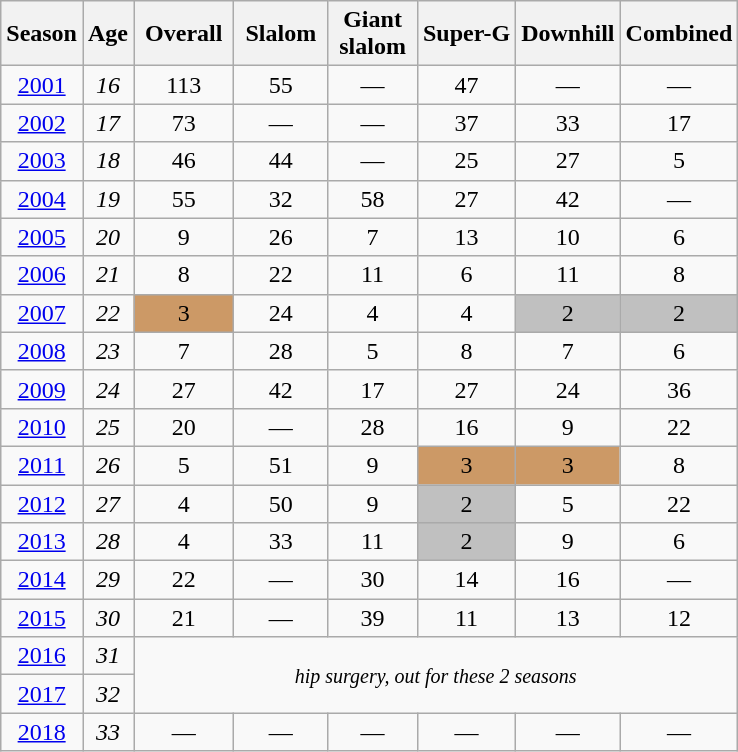<table class=wikitable style="text-align:center">
<tr>
<th>Season</th>
<th>Age</th>
<th> Overall </th>
<th> Slalom </th>
<th>Giant<br> slalom </th>
<th>Super-G</th>
<th>Downhill</th>
<th>Combined</th>
</tr>
<tr>
<td><a href='#'>2001</a></td>
<td><em>16</em></td>
<td>113</td>
<td>55</td>
<td>—</td>
<td>47</td>
<td>—</td>
<td>—</td>
</tr>
<tr>
<td><a href='#'>2002</a></td>
<td><em>17</em></td>
<td>73</td>
<td>—</td>
<td>—</td>
<td>37</td>
<td>33</td>
<td>17</td>
</tr>
<tr>
<td><a href='#'>2003</a></td>
<td><em>18</em></td>
<td>46</td>
<td>44</td>
<td>—</td>
<td>25</td>
<td>27</td>
<td>5</td>
</tr>
<tr>
<td><a href='#'>2004</a></td>
<td><em>19</em></td>
<td>55</td>
<td>32</td>
<td>58</td>
<td>27</td>
<td>42</td>
<td>—</td>
</tr>
<tr>
<td><a href='#'>2005</a></td>
<td><em>20</em></td>
<td>9</td>
<td>26</td>
<td>7</td>
<td>13</td>
<td>10</td>
<td>6</td>
</tr>
<tr>
<td><a href='#'>2006</a></td>
<td><em>21</em></td>
<td>8</td>
<td>22</td>
<td>11</td>
<td>6</td>
<td>11</td>
<td>8</td>
</tr>
<tr>
<td><a href='#'>2007</a></td>
<td><em>22</em></td>
<td style="background:#c96;">3</td>
<td>24</td>
<td>4</td>
<td>4</td>
<td style="background:silver;">2</td>
<td style="background:silver;">2</td>
</tr>
<tr>
<td><a href='#'>2008</a></td>
<td><em>23</em></td>
<td>7</td>
<td>28</td>
<td>5</td>
<td>8</td>
<td>7</td>
<td>6</td>
</tr>
<tr>
<td><a href='#'>2009</a></td>
<td><em>24</em></td>
<td>27</td>
<td>42</td>
<td>17</td>
<td>27</td>
<td>24</td>
<td>36</td>
</tr>
<tr>
<td><a href='#'>2010</a></td>
<td><em>25</em></td>
<td>20</td>
<td>—</td>
<td>28</td>
<td>16</td>
<td>9</td>
<td>22</td>
</tr>
<tr>
<td><a href='#'>2011</a></td>
<td><em>26</em></td>
<td>5</td>
<td>51</td>
<td>9</td>
<td style="background:#c96;">3</td>
<td style="background:#c96;">3</td>
<td>8</td>
</tr>
<tr>
<td><a href='#'>2012</a></td>
<td><em>27</em></td>
<td>4</td>
<td>50</td>
<td>9</td>
<td style="background:silver;">2</td>
<td>5</td>
<td>22</td>
</tr>
<tr>
<td><a href='#'>2013</a></td>
<td><em>28</em></td>
<td>4</td>
<td>33</td>
<td>11</td>
<td style="background:silver;">2</td>
<td>9</td>
<td>6</td>
</tr>
<tr>
<td><a href='#'>2014</a></td>
<td><em>29</em></td>
<td>22</td>
<td>—</td>
<td>30</td>
<td>14</td>
<td>16</td>
<td>—</td>
</tr>
<tr>
<td><a href='#'>2015</a></td>
<td><em>30</em></td>
<td>21</td>
<td>—</td>
<td>39</td>
<td>11</td>
<td>13</td>
<td>12</td>
</tr>
<tr>
<td><a href='#'>2016</a></td>
<td><em>31</em></td>
<td rowspan=2 colspan=6><small><em>hip surgery, out for these 2 seasons</em></small></td>
</tr>
<tr>
<td><a href='#'>2017</a></td>
<td><em>32</em></td>
</tr>
<tr>
<td><a href='#'>2018</a></td>
<td><em>33</em></td>
<td>—</td>
<td>—</td>
<td>—</td>
<td>—</td>
<td>—</td>
<td>—</td>
</tr>
</table>
